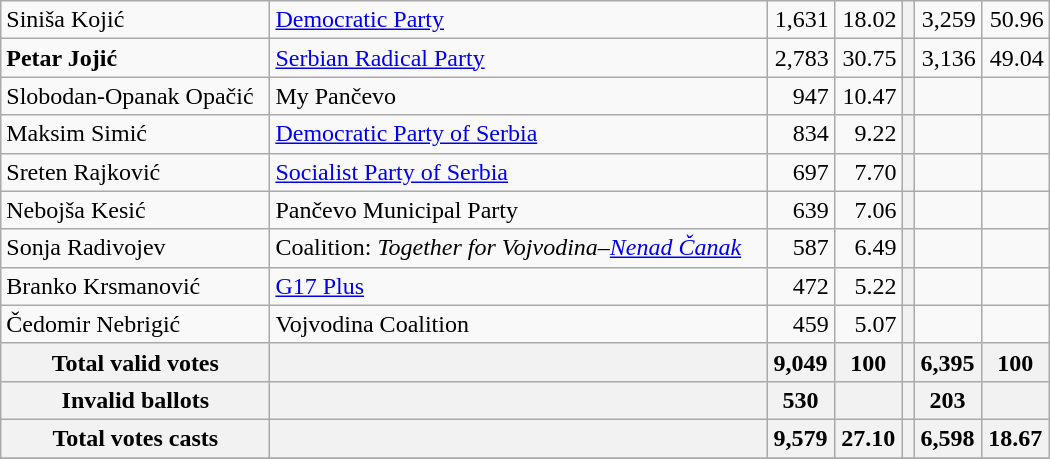<table style="width:700px;" class="wikitable">
<tr>
<td align="left">Siniša Kojić</td>
<td align="left"><a href='#'>Democratic Party</a></td>
<td align="right">1,631</td>
<td align="right">18.02</td>
<th align="left"></th>
<td align="right">3,259</td>
<td align="right">50.96</td>
</tr>
<tr>
<td align="left"><strong>Petar Jojić</strong></td>
<td align="left"><a href='#'>Serbian Radical Party</a></td>
<td align="right">2,783</td>
<td align="right">30.75</td>
<th align="left"></th>
<td align="right">3,136</td>
<td align="right">49.04</td>
</tr>
<tr>
<td align="left">Slobodan-Opanak Opačić</td>
<td align="left">My Pančevo</td>
<td align="right">947</td>
<td align="right">10.47</td>
<th align="left"></th>
<td align="right"></td>
<td align="right"></td>
</tr>
<tr>
<td align="left">Maksim Simić</td>
<td align="left"><a href='#'>Democratic Party of Serbia</a></td>
<td align="right">834</td>
<td align="right">9.22</td>
<th align="left"></th>
<td align="right"></td>
<td align="right"></td>
</tr>
<tr>
<td align="left">Sreten Rajković</td>
<td align="left"><a href='#'>Socialist Party of Serbia</a></td>
<td align="right">697</td>
<td align="right">7.70</td>
<th align="left"></th>
<td align="right"></td>
<td align="right"></td>
</tr>
<tr>
<td align="left">Nebojša Kesić</td>
<td align="left">Pančevo Municipal Party</td>
<td align="right">639</td>
<td align="right">7.06</td>
<th align="left"></th>
<td align="right"></td>
<td align="right"></td>
</tr>
<tr>
<td align="left">Sonja Radivojev</td>
<td align="left">Coalition: <em>Together for Vojvodina–<a href='#'>Nenad Čanak</a></em></td>
<td align="right">587</td>
<td align="right">6.49</td>
<th align="left"></th>
<td align="right"></td>
<td align="right"></td>
</tr>
<tr>
<td align="left">Branko Krsmanović</td>
<td align="left"><a href='#'>G17 Plus</a></td>
<td align="right">472</td>
<td align="right">5.22</td>
<th align="left"></th>
<td align="right"></td>
<td align="right"></td>
</tr>
<tr>
<td align="left">Čedomir Nebrigić</td>
<td align="left">Vojvodina Coalition</td>
<td align="right">459</td>
<td align="right">5.07</td>
<th align="left"></th>
<td align="right"></td>
<td align="right"></td>
</tr>
<tr>
<th align="left">Total valid votes</th>
<th align="left"></th>
<th align="right">9,049</th>
<th align="right">100</th>
<th align="left"></th>
<th align="right">6,395</th>
<th align="right">100</th>
</tr>
<tr>
<th align="left">Invalid ballots</th>
<th align="left"></th>
<th align="right">530</th>
<th align="right"></th>
<th align="left"></th>
<th align="right">203</th>
<th align="right"></th>
</tr>
<tr>
<th align="left">Total votes casts</th>
<th align="left"></th>
<th align="right">9,579</th>
<th align="right">27.10</th>
<th align="left"></th>
<th align="right">6,598</th>
<th align="right">18.67</th>
</tr>
<tr>
</tr>
</table>
